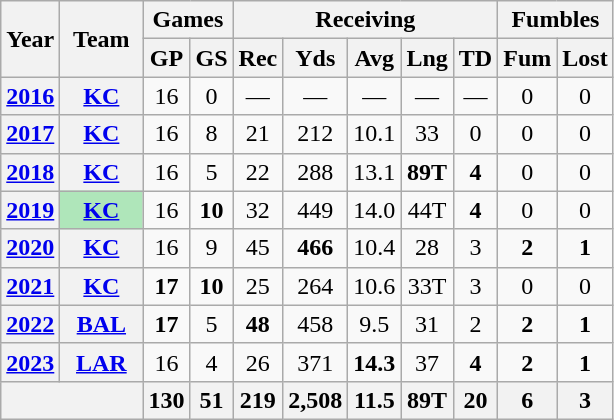<table class="wikitable" style="text-align: center;">
<tr>
<th rowspan="2">Year</th>
<th rowspan="2">Team</th>
<th colspan="2">Games</th>
<th colspan="5">Receiving</th>
<th colspan="2">Fumbles</th>
</tr>
<tr>
<th>GP</th>
<th>GS</th>
<th>Rec</th>
<th>Yds</th>
<th>Avg</th>
<th>Lng</th>
<th>TD</th>
<th>Fum</th>
<th>Lost</th>
</tr>
<tr>
<th><a href='#'>2016</a></th>
<th><a href='#'>KC</a></th>
<td>16</td>
<td>0</td>
<td>—</td>
<td>—</td>
<td>—</td>
<td>—</td>
<td>—</td>
<td>0</td>
<td>0</td>
</tr>
<tr>
<th><a href='#'>2017</a></th>
<th><a href='#'>KC</a></th>
<td>16</td>
<td>8</td>
<td>21</td>
<td>212</td>
<td>10.1</td>
<td>33</td>
<td>0</td>
<td>0</td>
<td>0</td>
</tr>
<tr>
<th><a href='#'>2018</a></th>
<th><a href='#'>KC</a></th>
<td>16</td>
<td>5</td>
<td>22</td>
<td>288</td>
<td>13.1</td>
<td><strong>89T</strong></td>
<td><strong>4</strong></td>
<td>0</td>
<td>0</td>
</tr>
<tr>
<th><a href='#'>2019</a></th>
<th style="background:#afe6ba; width:3em;"><a href='#'>KC</a></th>
<td>16</td>
<td><strong>10</strong></td>
<td>32</td>
<td>449</td>
<td>14.0</td>
<td>44T</td>
<td><strong>4</strong></td>
<td>0</td>
<td>0</td>
</tr>
<tr>
<th><a href='#'>2020</a></th>
<th><a href='#'>KC</a></th>
<td>16</td>
<td>9</td>
<td>45</td>
<td><strong>466</strong></td>
<td>10.4</td>
<td>28</td>
<td>3</td>
<td><strong>2</strong></td>
<td><strong>1</strong></td>
</tr>
<tr>
<th><a href='#'>2021</a></th>
<th><a href='#'>KC</a></th>
<td><strong>17</strong></td>
<td><strong>10</strong></td>
<td>25</td>
<td>264</td>
<td>10.6</td>
<td>33T</td>
<td>3</td>
<td>0</td>
<td>0</td>
</tr>
<tr>
<th><a href='#'>2022</a></th>
<th><a href='#'>BAL</a></th>
<td><strong>17</strong></td>
<td>5</td>
<td><strong>48</strong></td>
<td>458</td>
<td>9.5</td>
<td>31</td>
<td>2</td>
<td><strong>2</strong></td>
<td><strong>1</strong></td>
</tr>
<tr>
<th><a href='#'>2023</a></th>
<th><a href='#'>LAR</a></th>
<td>16</td>
<td>4</td>
<td>26</td>
<td>371</td>
<td><strong>14.3</strong></td>
<td>37</td>
<td><strong>4</strong></td>
<td><strong>2</strong></td>
<td><strong>1</strong></td>
</tr>
<tr>
<th colspan="2"></th>
<th>130</th>
<th>51</th>
<th>219</th>
<th>2,508</th>
<th>11.5</th>
<th>89T</th>
<th>20</th>
<th>6</th>
<th>3</th>
</tr>
</table>
